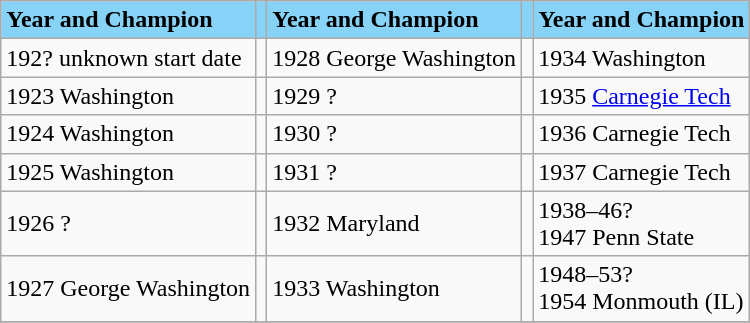<table class="wikitable">
<tr ! style="background-color: #87D3F8;">
<td><strong>Year and Champion</strong></td>
<td></td>
<td><strong>Year and Champion</strong></td>
<td></td>
<td><strong>Year and Champion</strong></td>
</tr>
<tr --->
<td>192? unknown start date</td>
<td></td>
<td>1928 George Washington</td>
<td></td>
<td>1934 Washington</td>
</tr>
<tr --->
<td>1923 Washington</td>
<td></td>
<td>1929 ?</td>
<td></td>
<td>1935 <a href='#'>Carnegie Tech</a></td>
</tr>
<tr --->
<td>1924 Washington</td>
<td></td>
<td>1930 ?</td>
<td></td>
<td>1936 Carnegie Tech</td>
</tr>
<tr --->
<td>1925 Washington</td>
<td></td>
<td>1931 ?</td>
<td></td>
<td>1937 Carnegie Tech</td>
</tr>
<tr --->
<td>1926 ?</td>
<td></td>
<td>1932 Maryland</td>
<td></td>
<td>1938–46?<br>1947 Penn State</td>
</tr>
<tr --->
<td>1927 George Washington</td>
<td></td>
<td>1933 Washington</td>
<td></td>
<td>1948–53?<br>1954 Monmouth (IL)</td>
</tr>
<tr --->
</tr>
</table>
